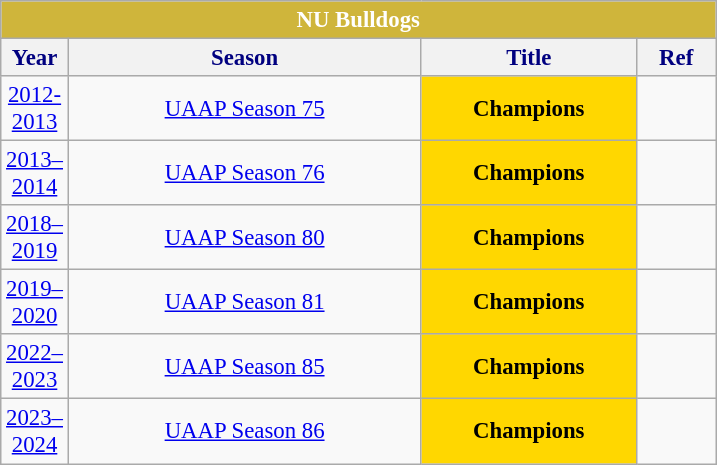<table class="wikitable sortable" style="font-size:95%; text-align:left;">
<tr>
<th colspan="4" style= "background: #CFB53B; color: white; text-align: center"><strong>NU Bulldogs</strong></th>
</tr>
<tr style="background: white; color: #000080">
<th style= "align=center; width:1em;">Year</th>
<th style= "align=center;width:15em;">Season</th>
<th style= "align=center; width:9em;">Title</th>
<th style= "align=center; width:3em;">Ref</th>
</tr>
<tr align=center>
<td><a href='#'>2012-2013</a></td>
<td><a href='#'>UAAP Season 75</a></td>
<td style="background:gold;"><strong>Champions</strong></td>
<td></td>
</tr>
<tr align=center>
<td><a href='#'>2013–2014</a></td>
<td><a href='#'>UAAP Season 76</a></td>
<td style="background:gold;"><strong>Champions</strong></td>
<td></td>
</tr>
<tr align=center>
<td><a href='#'>2018–2019</a></td>
<td><a href='#'>UAAP Season 80</a></td>
<td style="background:gold;"><strong>Champions</strong></td>
<td></td>
</tr>
<tr align=center>
<td><a href='#'>2019–2020</a></td>
<td><a href='#'>UAAP Season 81</a></td>
<td style="background:gold;"><strong>Champions</strong></td>
<td></td>
</tr>
<tr align=center>
<td><a href='#'>2022–2023</a></td>
<td><a href='#'>UAAP Season 85</a></td>
<td style="background:gold;"><strong>Champions</strong></td>
<td></td>
</tr>
<tr align=center>
<td><a href='#'>2023–2024</a></td>
<td><a href='#'>UAAP Season 86</a></td>
<td style="background:gold;"><strong>Champions</strong></td>
<td></td>
</tr>
</table>
